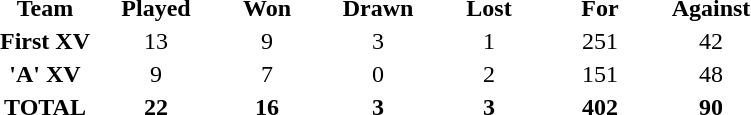<table style="text-align: center;">
<tr>
<th width="70">Team</th>
<th width="70">Played</th>
<th width="70">Won</th>
<th width="70">Drawn</th>
<th width="70">Lost</th>
<th width="70">For</th>
<th width="70">Against</th>
</tr>
<tr>
<td><strong>First XV</strong></td>
<td>13</td>
<td>9</td>
<td>3</td>
<td>1</td>
<td>251</td>
<td>42</td>
</tr>
<tr>
<td><strong>'A' XV</strong></td>
<td>9</td>
<td>7</td>
<td>0</td>
<td>2</td>
<td>151</td>
<td>48</td>
</tr>
<tr>
<td><strong>TOTAL</strong></td>
<td><strong>22</strong></td>
<td><strong>16</strong></td>
<td><strong>3</strong></td>
<td><strong>3</strong></td>
<td><strong>402</strong></td>
<td><strong>90</strong></td>
</tr>
</table>
